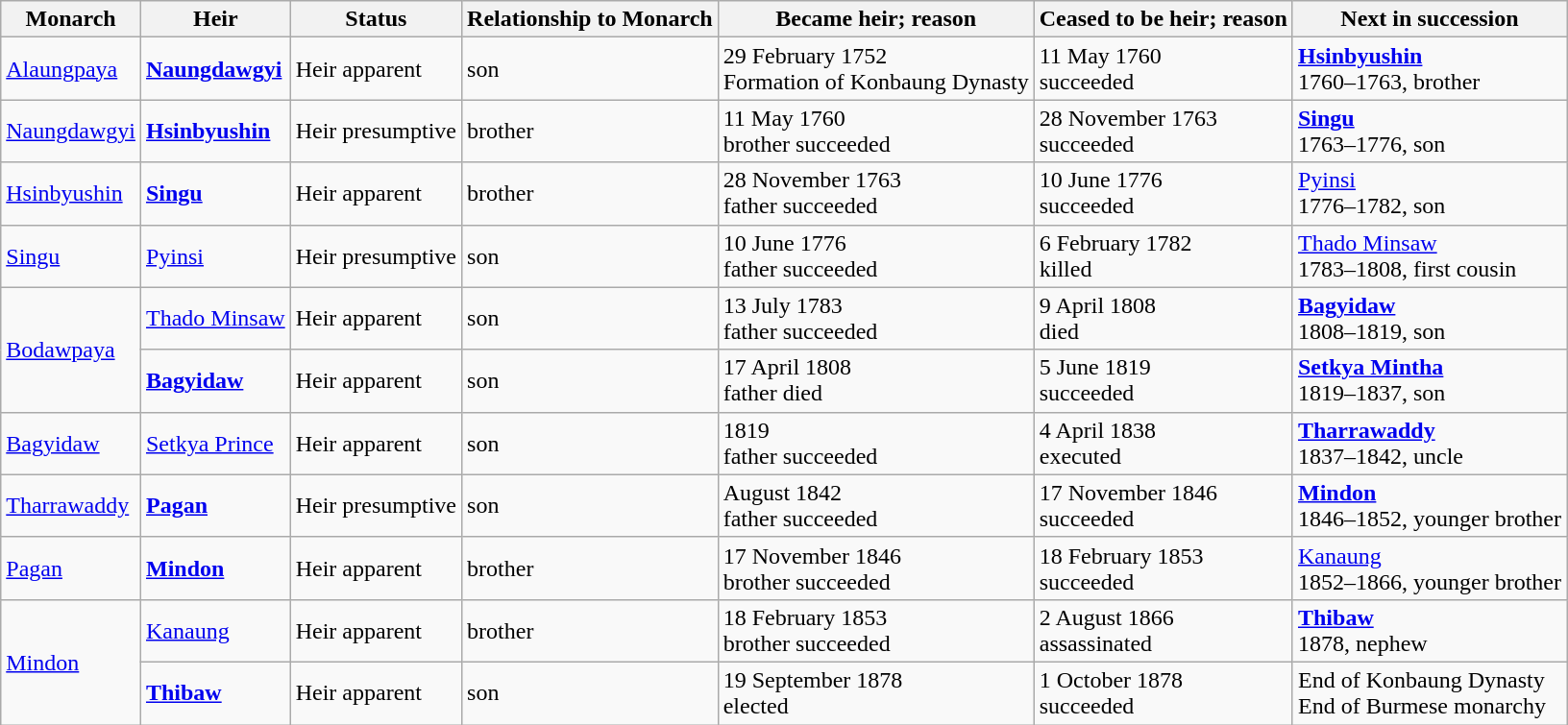<table class="wikitable">
<tr>
<th>Monarch</th>
<th>Heir</th>
<th>Status</th>
<th>Relationship to Monarch</th>
<th>Became heir; reason</th>
<th>Ceased to be heir; reason</th>
<th>Next in succession</th>
</tr>
<tr>
<td><a href='#'>Alaungpaya</a></td>
<td><strong><a href='#'>Naungdawgyi</a></strong></td>
<td>Heir apparent</td>
<td>son</td>
<td>29 February 1752<br>Formation of Konbaung Dynasty</td>
<td>11 May 1760<br>succeeded</td>
<td><strong><a href='#'>Hsinbyushin</a></strong><br>1760–1763, brother</td>
</tr>
<tr>
<td><a href='#'>Naungdawgyi</a></td>
<td><strong><a href='#'>Hsinbyushin</a></strong></td>
<td>Heir presumptive</td>
<td>brother</td>
<td>11 May 1760<br>brother succeeded</td>
<td>28 November 1763<br>succeeded</td>
<td><strong><a href='#'>Singu</a></strong><br>1763–1776, son</td>
</tr>
<tr>
<td><a href='#'>Hsinbyushin</a></td>
<td><strong><a href='#'>Singu</a></strong></td>
<td>Heir apparent</td>
<td>brother</td>
<td>28 November 1763<br>father succeeded</td>
<td>10 June 1776<br>succeeded</td>
<td><a href='#'>Pyinsi</a><br>1776–1782, son</td>
</tr>
<tr>
<td><a href='#'>Singu</a></td>
<td><a href='#'>Pyinsi</a></td>
<td>Heir presumptive</td>
<td>son</td>
<td>10 June 1776<br>father succeeded</td>
<td>6 February 1782<br>killed</td>
<td><a href='#'>Thado Minsaw</a><br>1783–1808, first cousin</td>
</tr>
<tr>
<td rowspan="2"><a href='#'>Bodawpaya</a></td>
<td><a href='#'>Thado Minsaw</a></td>
<td>Heir apparent</td>
<td>son</td>
<td>13 July 1783<br>father succeeded</td>
<td>9 April 1808<br>died</td>
<td><strong><a href='#'>Bagyidaw</a></strong><br>1808–1819, son</td>
</tr>
<tr>
<td><strong><a href='#'>Bagyidaw</a></strong></td>
<td>Heir apparent</td>
<td>son</td>
<td>17 April 1808<br>father died</td>
<td>5 June 1819<br>succeeded</td>
<td><strong><a href='#'>Setkya Mintha</a></strong><br>1819–1837, son</td>
</tr>
<tr>
<td><a href='#'>Bagyidaw</a></td>
<td><a href='#'>Setkya Prince</a></td>
<td>Heir apparent</td>
<td>son</td>
<td>1819<br>father succeeded</td>
<td>4 April 1838<br>executed</td>
<td><strong><a href='#'>Tharrawaddy</a></strong><br>1837–1842, uncle</td>
</tr>
<tr>
<td><a href='#'>Tharrawaddy</a></td>
<td><strong><a href='#'>Pagan</a></strong></td>
<td>Heir presumptive</td>
<td>son</td>
<td>August 1842<br>father succeeded</td>
<td>17 November 1846<br>succeeded</td>
<td><strong><a href='#'>Mindon</a></strong><br>1846–1852, younger brother</td>
</tr>
<tr>
<td><a href='#'>Pagan</a></td>
<td><strong><a href='#'>Mindon</a></strong></td>
<td>Heir apparent</td>
<td>brother</td>
<td>17 November 1846<br>brother succeeded</td>
<td>18 February 1853<br>succeeded</td>
<td><a href='#'>Kanaung</a><br>1852–1866, younger brother</td>
</tr>
<tr>
<td rowspan="2"><a href='#'>Mindon</a></td>
<td><a href='#'>Kanaung</a></td>
<td>Heir apparent</td>
<td>brother</td>
<td>18 February 1853<br>brother succeeded</td>
<td>2 August 1866<br>assassinated</td>
<td><strong><a href='#'>Thibaw</a></strong><br>1878, nephew</td>
</tr>
<tr>
<td><strong><a href='#'>Thibaw</a></strong></td>
<td>Heir apparent</td>
<td>son</td>
<td>19 September 1878<br>elected</td>
<td>1 October 1878<br>succeeded</td>
<td>End of Konbaung Dynasty <br>End of Burmese monarchy</td>
</tr>
</table>
